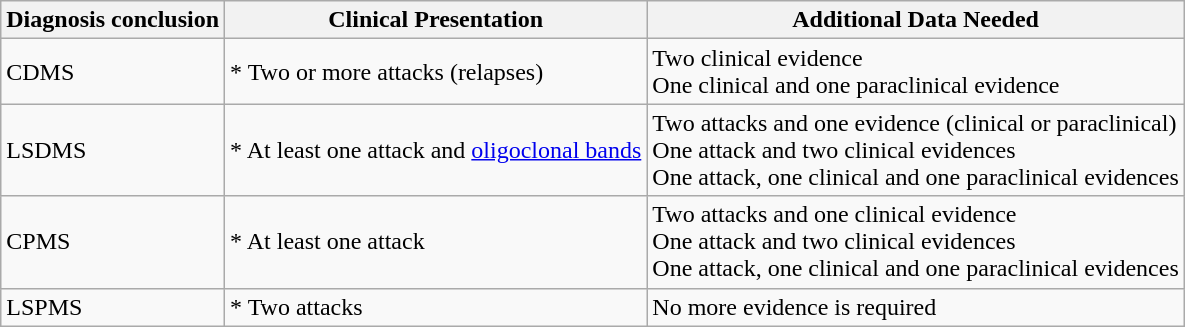<table class="wikitable">
<tr>
<th>Diagnosis conclusion</th>
<th>Clinical Presentation</th>
<th>Additional Data Needed</th>
</tr>
<tr>
<td>CDMS</td>
<td>* Two or more attacks (relapses)</td>
<td>Two clinical evidence <br> One clinical and one paraclinical evidence</td>
</tr>
<tr>
<td>LSDMS</td>
<td>* At least one attack and <a href='#'>oligoclonal bands</a></td>
<td>Two attacks and one evidence (clinical or paraclinical)<br>One attack and two clinical evidences<br>One attack, one clinical and one paraclinical evidences</td>
</tr>
<tr>
<td>CPMS</td>
<td>* At least one attack</td>
<td>Two attacks and one clinical evidence<br>One attack and two clinical evidences<br>One attack, one clinical and one paraclinical evidences</td>
</tr>
<tr>
<td>LSPMS</td>
<td>* Two attacks</td>
<td>No more evidence is required</td>
</tr>
</table>
